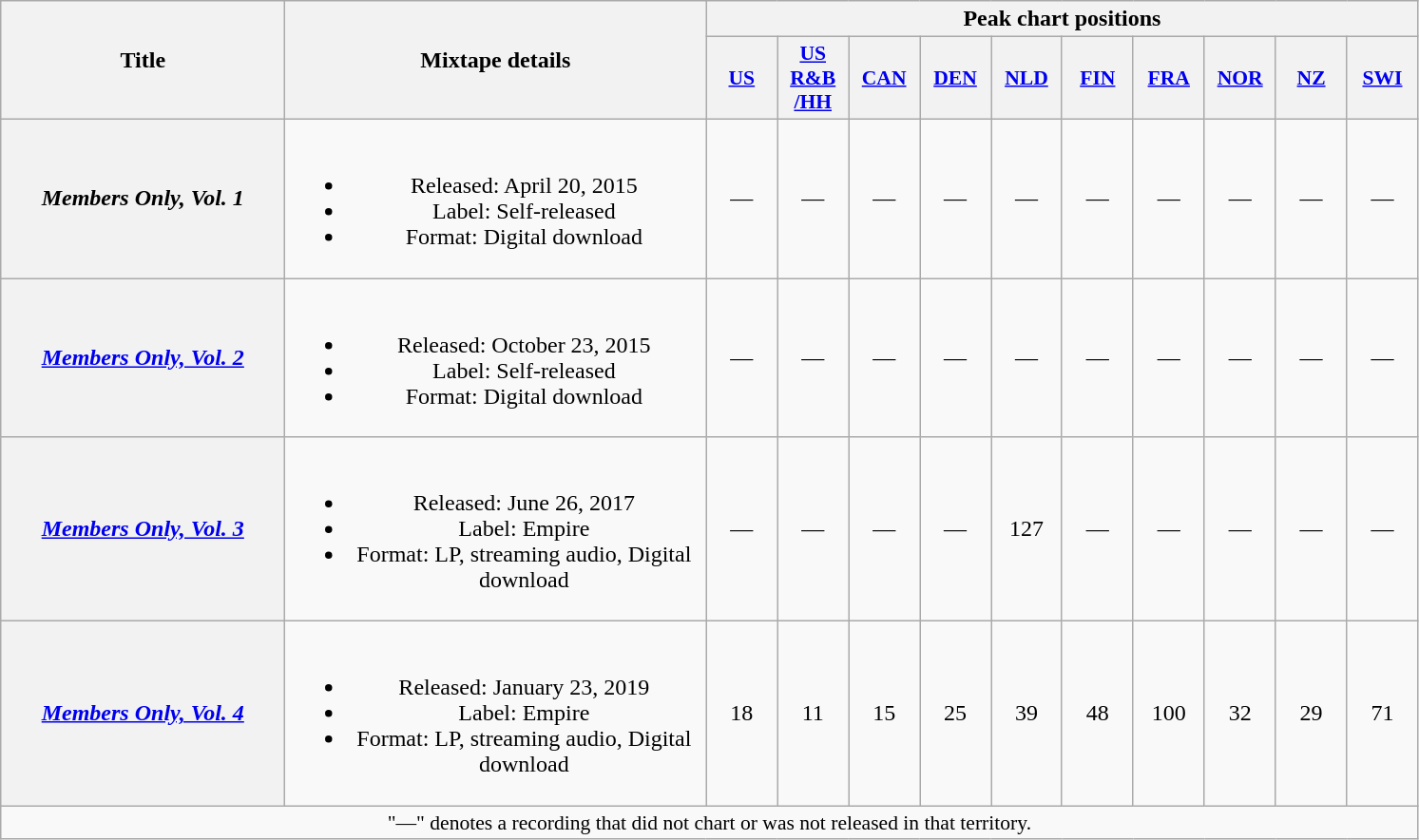<table class="wikitable plainrowheaders" style="text-align:center;">
<tr>
<th scope="col" rowspan="2" style="width:12em;">Title</th>
<th scope="col" rowspan="2" style="width:18em;">Mixtape details</th>
<th scope="col" colspan="10">Peak chart positions</th>
</tr>
<tr>
<th scope="col" style="width:3em;font-size:90%;"><a href='#'>US</a><br></th>
<th scope="col" style="width:3em;font-size:90%;"><a href='#'>US<br>R&B<br>/HH</a><br></th>
<th scope="col" style="width:3em;font-size:90%;"><a href='#'>CAN</a><br></th>
<th scope="col" style="width:3em;font-size:90%;"><a href='#'>DEN</a><br></th>
<th scope="col" style="width:3em;font-size:90%;"><a href='#'>NLD</a><br></th>
<th scope="col" style="width:3em;font-size:90%;"><a href='#'>FIN</a><br></th>
<th scope="col" style="width:3em;font-size:90%;"><a href='#'>FRA</a><br></th>
<th scope="col" style="width:3em;font-size:90%;"><a href='#'>NOR</a><br></th>
<th scope="col" style="width:3em;font-size:90%;"><a href='#'>NZ</a><br></th>
<th scope="col" style="width:3em;font-size:90%;"><a href='#'>SWI</a><br></th>
</tr>
<tr>
<th scope="row"><em>Members Only, Vol. 1</em><br></th>
<td><br><ul><li>Released: April 20, 2015</li><li>Label: Self-released</li><li>Format: Digital download</li></ul></td>
<td>—</td>
<td>—</td>
<td>—</td>
<td>—</td>
<td>—</td>
<td>—</td>
<td>—</td>
<td>—</td>
<td>—</td>
<td>—</td>
</tr>
<tr>
<th scope="row"><em><a href='#'>Members Only, Vol. 2</a></em><br></th>
<td><br><ul><li>Released: October 23, 2015</li><li>Label: Self-released</li><li>Format: Digital download</li></ul></td>
<td>—</td>
<td>—</td>
<td>—</td>
<td>—</td>
<td>—</td>
<td>—</td>
<td>—</td>
<td>—</td>
<td>—</td>
<td>—</td>
</tr>
<tr>
<th scope="row"><em><a href='#'>Members Only, Vol. 3</a></em><br></th>
<td><br><ul><li>Released: June 26, 2017</li><li>Label: Empire</li><li>Format: LP, streaming audio, Digital download</li></ul></td>
<td>—</td>
<td>—</td>
<td>—</td>
<td>—</td>
<td>127</td>
<td>—</td>
<td>—</td>
<td>—</td>
<td>—</td>
<td>—</td>
</tr>
<tr>
<th scope="row"><em><a href='#'>Members Only, Vol. 4</a></em><br></th>
<td><br><ul><li>Released: January 23, 2019</li><li>Label: Empire</li><li>Format: LP, streaming audio, Digital download</li></ul></td>
<td>18</td>
<td>11</td>
<td>15</td>
<td>25</td>
<td>39</td>
<td>48</td>
<td>100</td>
<td>32</td>
<td>29</td>
<td>71</td>
</tr>
<tr>
<td colspan="12" style="font-size:90%">"—" denotes a recording that did not chart or was not released in that territory.</td>
</tr>
</table>
